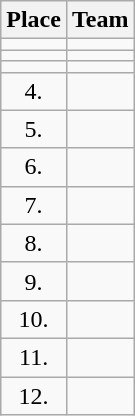<table class="wikitable">
<tr>
<th>Place</th>
<th>Team</th>
</tr>
<tr>
<td align="center"></td>
<td></td>
</tr>
<tr>
<td align="center"></td>
<td></td>
</tr>
<tr>
<td align="center"></td>
<td></td>
</tr>
<tr>
<td align="center">4.</td>
<td></td>
</tr>
<tr>
<td align="center">5.</td>
<td></td>
</tr>
<tr>
<td align="center">6.</td>
<td></td>
</tr>
<tr>
<td align="center">7.</td>
<td></td>
</tr>
<tr>
<td align="center">8.</td>
<td></td>
</tr>
<tr>
<td align="center">9.</td>
<td></td>
</tr>
<tr>
<td align="center">10.</td>
<td></td>
</tr>
<tr>
<td align="center">11.</td>
<td></td>
</tr>
<tr>
<td align="center">12.</td>
<td></td>
</tr>
</table>
